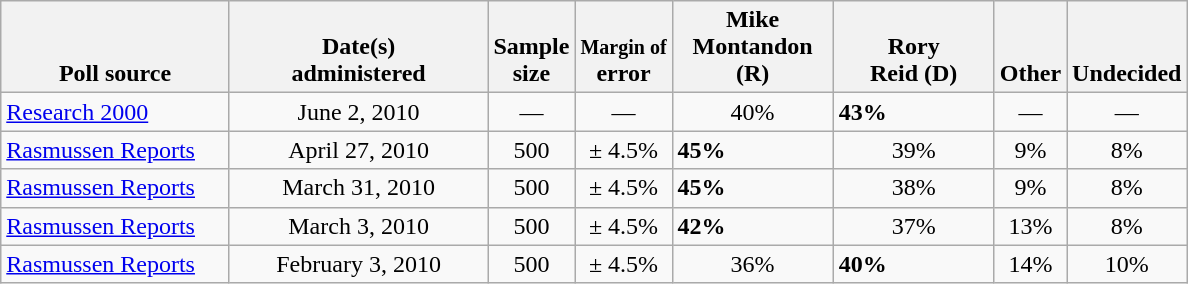<table class="wikitable">
<tr valign= bottom>
<th style="width:145px;">Poll source</th>
<th style="width:165px;">Date(s)<br>administered</th>
<th class=small>Sample<br>size</th>
<th><small>Margin of</small><br>error</th>
<th style="width:100px;">Mike<br>Montandon (R)</th>
<th style="width:100px;">Rory<br>Reid (D)</th>
<th style="width:40px;">Other</th>
<th style="width:40px;">Undecided</th>
</tr>
<tr>
<td><a href='#'>Research 2000</a></td>
<td align=center>June 2, 2010</td>
<td align=center>—</td>
<td align=center>—</td>
<td align=center>40%</td>
<td><strong>43%</strong></td>
<td align=center>—</td>
<td align=center>—</td>
</tr>
<tr>
<td><a href='#'>Rasmussen Reports</a></td>
<td align=center>April 27, 2010</td>
<td align=center>500</td>
<td align=center>± 4.5%</td>
<td><strong>45%</strong></td>
<td align=center>39%</td>
<td align=center>9%</td>
<td align=center>8%</td>
</tr>
<tr>
<td><a href='#'>Rasmussen Reports</a></td>
<td align=center>March 31, 2010</td>
<td align=center>500</td>
<td align=center>± 4.5%</td>
<td><strong>45%</strong></td>
<td align=center>38%</td>
<td align=center>9%</td>
<td align=center>8%</td>
</tr>
<tr>
<td><a href='#'>Rasmussen Reports</a></td>
<td align=center>March 3, 2010</td>
<td align=center>500</td>
<td align=center>± 4.5%</td>
<td><strong>42%</strong></td>
<td align=center>37%</td>
<td align=center>13%</td>
<td align=center>8%</td>
</tr>
<tr>
<td><a href='#'>Rasmussen Reports</a></td>
<td align=center>February 3, 2010</td>
<td align=center>500</td>
<td align=center>± 4.5%</td>
<td align=center>36%</td>
<td><strong>40%</strong></td>
<td align=center>14%</td>
<td align=center>10%</td>
</tr>
</table>
